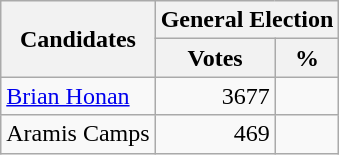<table class=wikitable>
<tr>
<th colspan=1 rowspan=2><strong>Candidates</strong></th>
<th colspan=2><strong>General Election</strong></th>
</tr>
<tr>
<th>Votes</th>
<th>%</th>
</tr>
<tr>
<td><a href='#'>Brian Honan</a></td>
<td align="right">3677</td>
<td align="right"></td>
</tr>
<tr>
<td>Aramis Camps</td>
<td align="right">469</td>
<td align="right"></td>
</tr>
</table>
